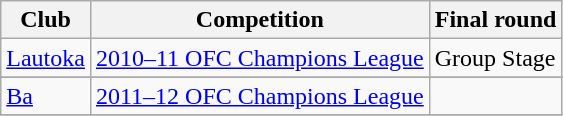<table class="wikitable">
<tr>
<th>Club</th>
<th>Competition</th>
<th>Final round</th>
</tr>
<tr>
<td rowspan=1><a href='#'>Lautoka</a></td>
<td><a href='#'>2010–11 OFC Champions League</a></td>
<td>Group Stage</td>
</tr>
<tr>
</tr>
<tr>
<td rowspan=1><a href='#'>Ba</a></td>
<td><a href='#'>2011–12 OFC Champions League</a></td>
<td></td>
</tr>
<tr>
</tr>
</table>
